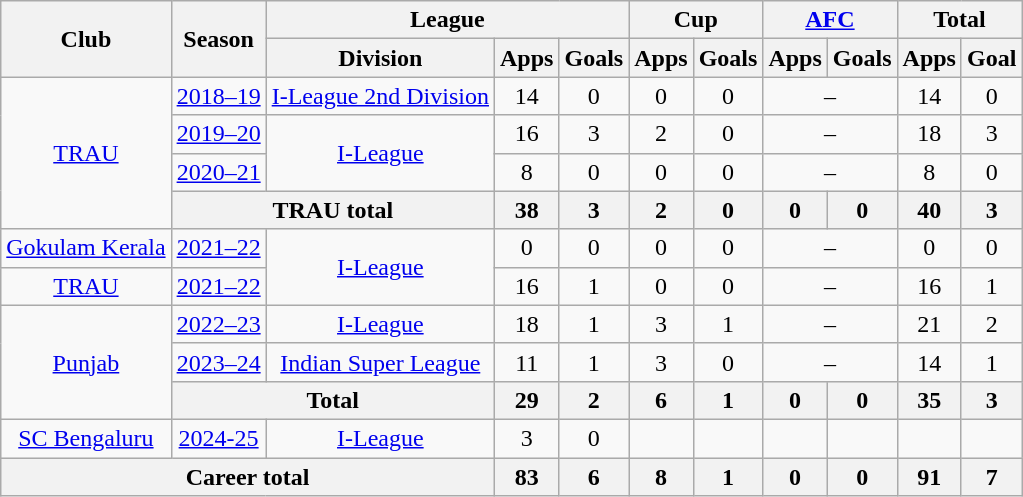<table class="wikitable" style="text-align: center;">
<tr>
<th rowspan="2">Club</th>
<th rowspan="2">Season</th>
<th colspan="3">League</th>
<th colspan="2">Cup</th>
<th colspan="2"><a href='#'>AFC</a></th>
<th colspan="2">Total</th>
</tr>
<tr>
<th>Division</th>
<th>Apps</th>
<th>Goals</th>
<th>Apps</th>
<th>Goals</th>
<th>Apps</th>
<th>Goals</th>
<th>Apps</th>
<th>Goal</th>
</tr>
<tr>
<td rowspan="4"><a href='#'>TRAU</a></td>
<td><a href='#'>2018–19</a></td>
<td rowspan="1"><a href='#'>I-League 2nd Division</a></td>
<td>14</td>
<td>0</td>
<td>0</td>
<td>0</td>
<td colspan="2">–</td>
<td>14</td>
<td>0</td>
</tr>
<tr>
<td><a href='#'>2019–20</a></td>
<td rowspan="2"><a href='#'>I-League</a></td>
<td>16</td>
<td>3</td>
<td>2</td>
<td>0</td>
<td colspan="2">–</td>
<td>18</td>
<td>3</td>
</tr>
<tr>
<td><a href='#'>2020–21</a></td>
<td>8</td>
<td>0</td>
<td>0</td>
<td>0</td>
<td colspan="2">–</td>
<td>8</td>
<td>0</td>
</tr>
<tr>
<th colspan="2">TRAU total</th>
<th>38</th>
<th>3</th>
<th>2</th>
<th>0</th>
<th>0</th>
<th>0</th>
<th>40</th>
<th>3</th>
</tr>
<tr>
<td rowspan="1"><a href='#'>Gokulam Kerala</a></td>
<td><a href='#'>2021–22</a></td>
<td rowspan="2"><a href='#'>I-League</a></td>
<td>0</td>
<td>0</td>
<td>0</td>
<td>0</td>
<td colspan="2">–</td>
<td>0</td>
<td>0</td>
</tr>
<tr>
<td rowspan="1"><a href='#'>TRAU</a></td>
<td><a href='#'>2021–22</a></td>
<td>16</td>
<td>1</td>
<td>0</td>
<td>0</td>
<td colspan="2">–</td>
<td>16</td>
<td>1</td>
</tr>
<tr>
<td rowspan="3"><a href='#'>Punjab</a></td>
<td><a href='#'>2022–23</a></td>
<td rowspan="1"><a href='#'>I-League</a></td>
<td>18</td>
<td>1</td>
<td>3</td>
<td>1</td>
<td colspan="2">–</td>
<td>21</td>
<td>2</td>
</tr>
<tr>
<td><a href='#'>2023–24</a></td>
<td rowspan="1"><a href='#'>Indian Super League</a></td>
<td>11</td>
<td>1</td>
<td>3</td>
<td>0</td>
<td colspan="2">–</td>
<td>14</td>
<td>1</td>
</tr>
<tr>
<th colspan="2">Total</th>
<th>29</th>
<th>2</th>
<th>6</th>
<th>1</th>
<th>0</th>
<th>0</th>
<th>35</th>
<th>3</th>
</tr>
<tr>
<td><a href='#'>SC Bengaluru</a></td>
<td><a href='#'>2024-25</a></td>
<td><a href='#'>I-League</a></td>
<td>3</td>
<td>0</td>
<td></td>
<td></td>
<td></td>
<td></td>
<td></td>
</tr>
<tr>
<th colspan="3">Career total</th>
<th>83</th>
<th>6</th>
<th>8</th>
<th>1</th>
<th>0</th>
<th>0</th>
<th>91</th>
<th>7</th>
</tr>
</table>
